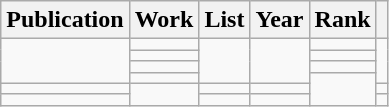<table class="wikitable sortable">
<tr>
<th>Publication</th>
<th>Work</th>
<th>List</th>
<th>Year</th>
<th>Rank</th>
<th class="unsortable"></th>
</tr>
<tr>
<td scope="rowspan" rowspan=4></td>
<td></td>
<td scope="rowspan" rowspan=4></td>
<td scope="rowspan" rowspan=4></td>
<td></td>
<td scope="rowspan" rowspan=4></td>
</tr>
<tr>
<td></td>
<td></td>
</tr>
<tr>
<td></td>
<td></td>
</tr>
<tr>
<td></td>
<td scope "rowspan" rowspan=3></td>
</tr>
<tr>
<td></td>
<td scope="rowspan" rowspan=2></td>
<td></td>
<td></td>
<td></td>
</tr>
<tr>
<td></td>
<td></td>
<td></td>
<td></td>
</tr>
</table>
